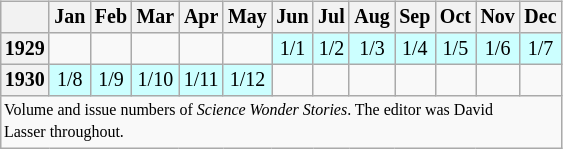<table class="wikitable" style="font-size: 10pt; line-height: 11pt; margin-left: 2em; text-align: center; float: right">
<tr>
<th></th>
<th>Jan</th>
<th>Feb</th>
<th>Mar</th>
<th>Apr</th>
<th>May</th>
<th>Jun</th>
<th>Jul</th>
<th>Aug</th>
<th>Sep</th>
<th>Oct</th>
<th>Nov</th>
<th>Dec</th>
</tr>
<tr>
<th>1929</th>
<td></td>
<td></td>
<td></td>
<td></td>
<td></td>
<td bgcolor=#ccffff>1/1</td>
<td bgcolor=#ccffff>1/2</td>
<td bgcolor=#ccffff>1/3</td>
<td bgcolor=#ccffff>1/4</td>
<td bgcolor=#ccffff>1/5</td>
<td bgcolor=#ccffff>1/6</td>
<td bgcolor=#ccffff>1/7</td>
</tr>
<tr>
<th>1930</th>
<td bgcolor=#ccffff>1/8</td>
<td bgcolor=#ccffff>1/9</td>
<td bgcolor=#ccffff>1/10</td>
<td bgcolor=#ccffff>1/11</td>
<td bgcolor=#ccffff>1/12</td>
<td></td>
<td></td>
<td></td>
<td></td>
<td></td>
<td></td>
<td></td>
</tr>
<tr>
<td colspan="13" style="font-size: 8pt; line-height: 11pt; text-align: left">Volume and issue numbers of <em>Science Wonder Stories</em>.  The editor was David<br>Lasser throughout.</td>
</tr>
</table>
